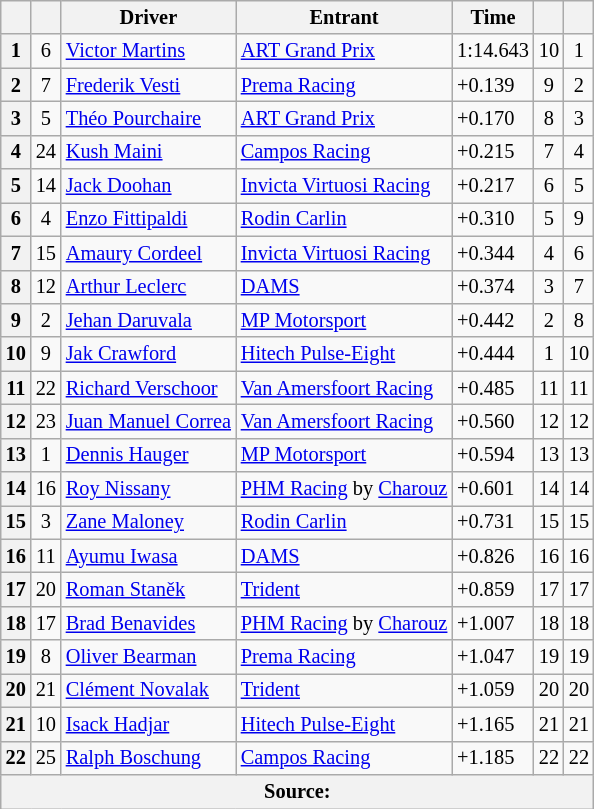<table class="wikitable" style="font-size:85%">
<tr>
<th scope="col"></th>
<th scope="col"></th>
<th scope="col">Driver</th>
<th scope="col">Entrant</th>
<th scope="col">Time</th>
<th scope="col"></th>
<th scope="col"></th>
</tr>
<tr>
<th>1</th>
<td align="center">6</td>
<td> <a href='#'>Victor Martins</a></td>
<td><a href='#'>ART Grand Prix</a></td>
<td>1:14.643</td>
<td align="center">10</td>
<td align="center">1</td>
</tr>
<tr>
<th>2</th>
<td align="center">7</td>
<td> <a href='#'>Frederik Vesti</a></td>
<td><a href='#'>Prema Racing</a></td>
<td>+0.139</td>
<td align="center">9</td>
<td align="center">2</td>
</tr>
<tr>
<th>3</th>
<td align="center">5</td>
<td> <a href='#'>Théo Pourchaire</a></td>
<td><a href='#'>ART Grand Prix</a></td>
<td>+0.170</td>
<td align="center">8</td>
<td align="center">3</td>
</tr>
<tr>
<th>4</th>
<td align="center">24</td>
<td> <a href='#'>Kush Maini</a></td>
<td><a href='#'>Campos Racing</a></td>
<td>+0.215</td>
<td align="center">7</td>
<td align="center">4</td>
</tr>
<tr>
<th>5</th>
<td align="center">14</td>
<td> <a href='#'>Jack Doohan</a></td>
<td><a href='#'>Invicta Virtuosi Racing</a></td>
<td>+0.217</td>
<td align="center">6</td>
<td align="center">5</td>
</tr>
<tr>
<th>6</th>
<td align="center">4</td>
<td> <a href='#'>Enzo Fittipaldi</a></td>
<td><a href='#'>Rodin Carlin</a></td>
<td>+0.310</td>
<td align="center">5</td>
<td align="center">9</td>
</tr>
<tr>
<th>7</th>
<td align="center">15</td>
<td> <a href='#'>Amaury Cordeel</a></td>
<td><a href='#'>Invicta Virtuosi Racing</a></td>
<td>+0.344</td>
<td align="center">4</td>
<td align="center">6</td>
</tr>
<tr>
<th>8</th>
<td align="center">12</td>
<td> <a href='#'>Arthur Leclerc</a></td>
<td><a href='#'>DAMS</a></td>
<td>+0.374</td>
<td align="center">3</td>
<td align="center">7</td>
</tr>
<tr>
<th>9</th>
<td align="center">2</td>
<td> <a href='#'>Jehan Daruvala</a></td>
<td><a href='#'>MP Motorsport</a></td>
<td>+0.442</td>
<td align="center">2</td>
<td align="center">8</td>
</tr>
<tr>
<th>10</th>
<td align="center">9</td>
<td> <a href='#'>Jak Crawford</a></td>
<td><a href='#'>Hitech Pulse-Eight</a></td>
<td>+0.444</td>
<td align="center">1</td>
<td align="center">10</td>
</tr>
<tr>
<th>11</th>
<td align="center">22</td>
<td> <a href='#'>Richard Verschoor</a></td>
<td><a href='#'>Van Amersfoort Racing</a></td>
<td>+0.485</td>
<td align="center">11</td>
<td align="center">11</td>
</tr>
<tr>
<th>12</th>
<td align="center">23</td>
<td> <a href='#'>Juan Manuel Correa</a></td>
<td><a href='#'>Van Amersfoort Racing</a></td>
<td>+0.560</td>
<td align="center">12</td>
<td align="center">12</td>
</tr>
<tr>
<th>13</th>
<td align="center">1</td>
<td> <a href='#'>Dennis Hauger</a></td>
<td><a href='#'>MP Motorsport</a></td>
<td>+0.594</td>
<td align="center">13</td>
<td align="center">13</td>
</tr>
<tr>
<th>14</th>
<td align="center">16</td>
<td> <a href='#'>Roy Nissany</a></td>
<td><a href='#'>PHM Racing</a> by <a href='#'>Charouz</a></td>
<td>+0.601</td>
<td align="center">14</td>
<td align="center">14</td>
</tr>
<tr>
<th>15</th>
<td align="center">3</td>
<td> <a href='#'>Zane Maloney</a></td>
<td><a href='#'>Rodin Carlin</a></td>
<td>+0.731</td>
<td align="center">15</td>
<td align="center">15</td>
</tr>
<tr>
<th>16</th>
<td align="center">11</td>
<td> <a href='#'>Ayumu Iwasa</a></td>
<td><a href='#'>DAMS</a></td>
<td>+0.826</td>
<td align="center">16</td>
<td align="center">16</td>
</tr>
<tr>
<th>17</th>
<td align="center">20</td>
<td> <a href='#'>Roman Staněk</a></td>
<td><a href='#'>Trident</a></td>
<td>+0.859</td>
<td align="center">17</td>
<td align="center">17</td>
</tr>
<tr>
<th>18</th>
<td align="center">17</td>
<td> <a href='#'>Brad Benavides</a></td>
<td><a href='#'>PHM Racing</a> by <a href='#'>Charouz</a></td>
<td>+1.007</td>
<td align="center">18</td>
<td align="center">18</td>
</tr>
<tr>
<th>19</th>
<td align="center">8</td>
<td> <a href='#'>Oliver Bearman</a></td>
<td><a href='#'>Prema Racing</a></td>
<td>+1.047</td>
<td align="center">19</td>
<td align="center">19</td>
</tr>
<tr>
<th>20</th>
<td align="center">21</td>
<td> <a href='#'>Clément Novalak</a></td>
<td><a href='#'>Trident</a></td>
<td>+1.059</td>
<td align="center">20</td>
<td align="center">20</td>
</tr>
<tr>
<th>21</th>
<td align="center">10</td>
<td> <a href='#'>Isack Hadjar</a></td>
<td><a href='#'>Hitech Pulse-Eight</a></td>
<td>+1.165</td>
<td align="center">21</td>
<td align="center">21</td>
</tr>
<tr>
<th>22</th>
<td align="center">25</td>
<td> <a href='#'>Ralph Boschung</a></td>
<td><a href='#'>Campos Racing</a></td>
<td>+1.185</td>
<td align="center">22</td>
<td align="center">22</td>
</tr>
<tr>
<th colspan="7">Source:</th>
</tr>
</table>
